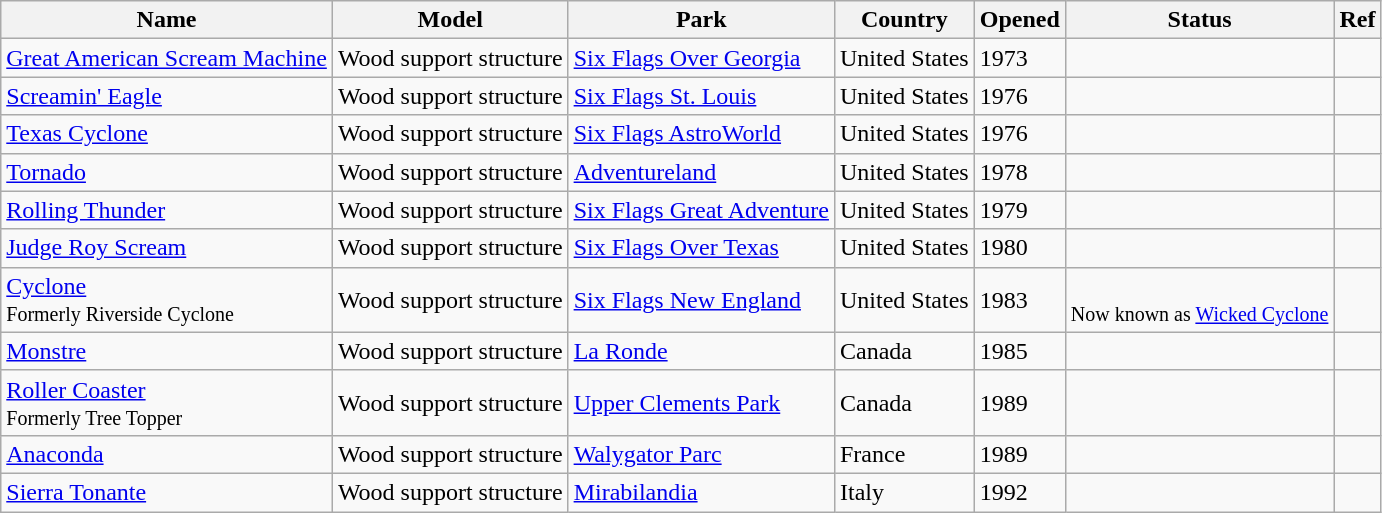<table class="wikitable sortable">
<tr>
<th>Name</th>
<th>Model</th>
<th>Park</th>
<th>Country</th>
<th>Opened</th>
<th>Status</th>
<th class="unsortable">Ref</th>
</tr>
<tr>
<td><a href='#'>Great American Scream Machine</a></td>
<td>Wood support structure</td>
<td><a href='#'>Six Flags Over Georgia</a></td>
<td> United States</td>
<td>1973</td>
<td></td>
<td></td>
</tr>
<tr>
<td><a href='#'>Screamin' Eagle</a></td>
<td>Wood support structure</td>
<td><a href='#'>Six Flags St. Louis</a></td>
<td> United States</td>
<td>1976</td>
<td></td>
<td></td>
</tr>
<tr>
<td><a href='#'>Texas Cyclone</a></td>
<td>Wood support structure</td>
<td><a href='#'>Six Flags AstroWorld</a></td>
<td> United States</td>
<td>1976</td>
<td></td>
<td></td>
</tr>
<tr>
<td><a href='#'>Tornado</a></td>
<td>Wood support structure</td>
<td><a href='#'>Adventureland</a></td>
<td> United States</td>
<td>1978</td>
<td></td>
<td></td>
</tr>
<tr>
<td><a href='#'>Rolling Thunder</a></td>
<td>Wood support structure</td>
<td><a href='#'>Six Flags Great Adventure</a></td>
<td> United States</td>
<td>1979</td>
<td></td>
<td></td>
</tr>
<tr>
<td><a href='#'>Judge Roy Scream</a></td>
<td>Wood support structure</td>
<td><a href='#'>Six Flags Over Texas</a></td>
<td> United States</td>
<td>1980</td>
<td></td>
<td></td>
</tr>
<tr>
<td><a href='#'>Cyclone</a><br><small>Formerly Riverside Cyclone</small></td>
<td>Wood support structure</td>
<td><a href='#'>Six Flags New England</a></td>
<td> United States</td>
<td>1983</td>
<td><br><small>Now known as <a href='#'>Wicked Cyclone</a></small></td>
<td></td>
</tr>
<tr>
<td><a href='#'>Monstre</a></td>
<td>Wood support structure</td>
<td><a href='#'>La Ronde</a></td>
<td> Canada</td>
<td>1985</td>
<td></td>
<td></td>
</tr>
<tr>
<td><a href='#'>Roller Coaster</a><br><small>Formerly Tree Topper</small></td>
<td>Wood support structure</td>
<td><a href='#'>Upper Clements Park</a></td>
<td> Canada</td>
<td>1989</td>
<td></td>
<td></td>
</tr>
<tr>
<td><a href='#'>Anaconda</a></td>
<td>Wood support structure</td>
<td><a href='#'>Walygator Parc</a></td>
<td> France</td>
<td>1989</td>
<td></td>
<td></td>
</tr>
<tr>
<td><a href='#'>Sierra Tonante</a></td>
<td>Wood support structure</td>
<td><a href='#'>Mirabilandia</a></td>
<td> Italy</td>
<td>1992</td>
<td></td>
<td></td>
</tr>
</table>
